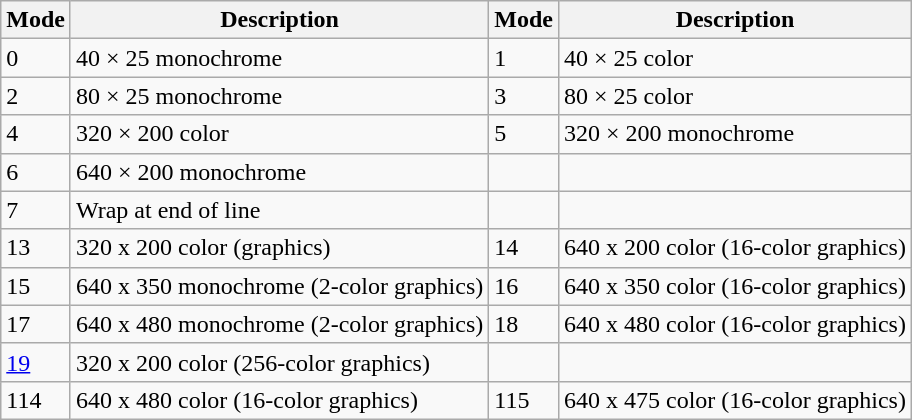<table class="wikitable" id="_screen_modes">
<tr>
<th>Mode</th>
<th>Description</th>
<th>Mode</th>
<th>Description</th>
</tr>
<tr>
<td>0</td>
<td>40 × 25 monochrome</td>
<td>1</td>
<td>40 × 25 color</td>
</tr>
<tr>
<td>2</td>
<td>80 × 25 monochrome</td>
<td>3</td>
<td>80 × 25 color</td>
</tr>
<tr>
<td>4</td>
<td>320 × 200 color</td>
<td>5</td>
<td>320 × 200 monochrome</td>
</tr>
<tr>
<td>6</td>
<td>640 × 200 monochrome</td>
<td></td>
<td></td>
</tr>
<tr>
<td>7</td>
<td>Wrap at end of line</td>
<td></td>
<td></td>
</tr>
<tr>
<td>13</td>
<td>320 x 200 color (graphics)</td>
<td>14</td>
<td>640 x 200 color (16-color graphics)</td>
</tr>
<tr>
<td>15</td>
<td>640 x 350 monochrome (2-color graphics)</td>
<td>16</td>
<td>640 x 350 color (16-color graphics)</td>
</tr>
<tr>
<td>17</td>
<td>640 x 480 monochrome (2-color graphics)</td>
<td>18</td>
<td>640 x 480 color (16-color graphics)</td>
</tr>
<tr>
<td><a href='#'>19</a></td>
<td>320 x 200 color (256-color graphics)</td>
<td></td>
<td></td>
</tr>
<tr>
<td>114</td>
<td>640 x 480 color (16-color graphics)</td>
<td>115</td>
<td>640 x 475 color (16-color graphics)</td>
</tr>
</table>
